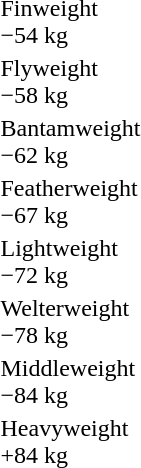<table>
<tr>
<td rowspan=2>Finweight<br>−54 kg</td>
<td rowspan=2></td>
<td rowspan=2></td>
<td></td>
</tr>
<tr>
<td></td>
</tr>
<tr>
<td rowspan=2>Flyweight<br>−58 kg</td>
<td rowspan=2></td>
<td rowspan=2></td>
<td></td>
</tr>
<tr>
<td></td>
</tr>
<tr>
<td rowspan=2>Bantamweight<br>−62 kg</td>
<td rowspan=2></td>
<td rowspan=2></td>
<td></td>
</tr>
<tr>
<td></td>
</tr>
<tr>
<td rowspan=2>Featherweight<br>−67 kg</td>
<td rowspan=2></td>
<td rowspan=2></td>
<td></td>
</tr>
<tr>
<td></td>
</tr>
<tr>
<td rowspan=2>Lightweight<br>−72 kg</td>
<td rowspan=2></td>
<td rowspan=2></td>
<td></td>
</tr>
<tr>
<td></td>
</tr>
<tr>
<td rowspan=2>Welterweight<br>−78 kg</td>
<td rowspan=2></td>
<td rowspan=2></td>
<td></td>
</tr>
<tr>
<td></td>
</tr>
<tr>
<td rowspan=2>Middleweight<br>−84 kg</td>
<td rowspan=2></td>
<td rowspan=2></td>
<td></td>
</tr>
<tr>
<td></td>
</tr>
<tr>
<td rowspan=2>Heavyweight<br>+84 kg</td>
<td rowspan=2></td>
<td rowspan=2></td>
<td></td>
</tr>
<tr>
<td></td>
</tr>
</table>
